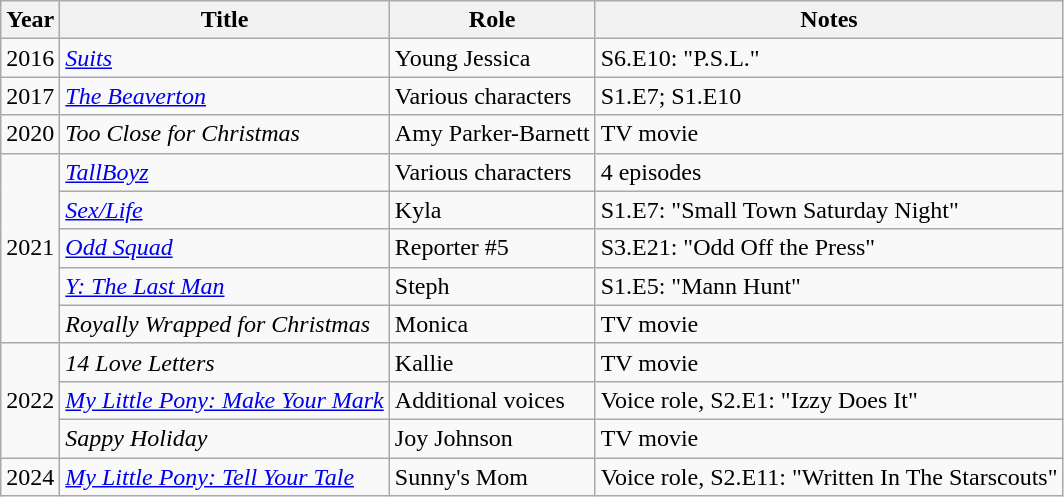<table class="wikitable sortable">
<tr>
<th>Year</th>
<th>Title</th>
<th>Role</th>
<th>Notes</th>
</tr>
<tr>
<td>2016</td>
<td><em><a href='#'> Suits</a></em></td>
<td>Young Jessica</td>
<td>S6.E10: "P.S.L."</td>
</tr>
<tr>
<td>2017</td>
<td><em><a href='#'> The Beaverton</a></em></td>
<td>Various characters</td>
<td>S1.E7; S1.E10</td>
</tr>
<tr>
<td>2020</td>
<td><em>Too Close for Christmas</em></td>
<td>Amy Parker-Barnett</td>
<td>TV movie</td>
</tr>
<tr>
<td rowspan="5">2021</td>
<td><em><a href='#'>TallBoyz</a></em></td>
<td>Various characters</td>
<td>4 episodes</td>
</tr>
<tr>
<td><em><a href='#'>Sex/Life</a></em></td>
<td>Kyla</td>
<td>S1.E7: "Small Town Saturday Night"</td>
</tr>
<tr>
<td><em><a href='#'>Odd Squad</a></em></td>
<td>Reporter #5</td>
<td>S3.E21: "Odd Off the Press"</td>
</tr>
<tr>
<td><em><a href='#'> Y: The Last Man</a></em></td>
<td>Steph</td>
<td>S1.E5: "Mann Hunt"</td>
</tr>
<tr>
<td><em>Royally Wrapped for Christmas</em></td>
<td>Monica</td>
<td>TV movie</td>
</tr>
<tr>
<td rowspan="3">2022</td>
<td><em>14 Love Letters</em></td>
<td>Kallie</td>
<td>TV movie</td>
</tr>
<tr>
<td><em><a href='#'>My Little Pony: Make Your Mark</a></em></td>
<td>Additional voices</td>
<td>Voice role, S2.E1: "Izzy Does It"</td>
</tr>
<tr>
<td><em>Sappy Holiday</em></td>
<td>Joy Johnson</td>
<td>TV movie</td>
</tr>
<tr>
<td>2024</td>
<td><em><a href='#'>My Little Pony: Tell Your Tale</a></em></td>
<td>Sunny's Mom</td>
<td>Voice role, S2.E11: "Written In The Starscouts"</td>
</tr>
</table>
